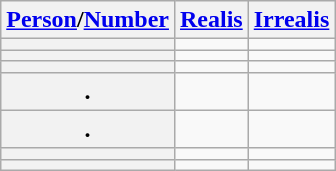<table class="wikitable" style="text-align: center;">
<tr>
<th><a href='#'>Person</a>/<a href='#'>Number</a></th>
<th><a href='#'>Realis</a></th>
<th><a href='#'>Irrealis</a></th>
</tr>
<tr>
<th></th>
<td></td>
<td></td>
</tr>
<tr>
<th></th>
<td></td>
<td></td>
</tr>
<tr>
<th></th>
<td></td>
<td></td>
</tr>
<tr>
<th>.</th>
<td></td>
<td></td>
</tr>
<tr>
<th>.</th>
<td></td>
<td></td>
</tr>
<tr>
<th></th>
<td></td>
<td></td>
</tr>
<tr>
<th></th>
<td></td>
<td></td>
</tr>
</table>
